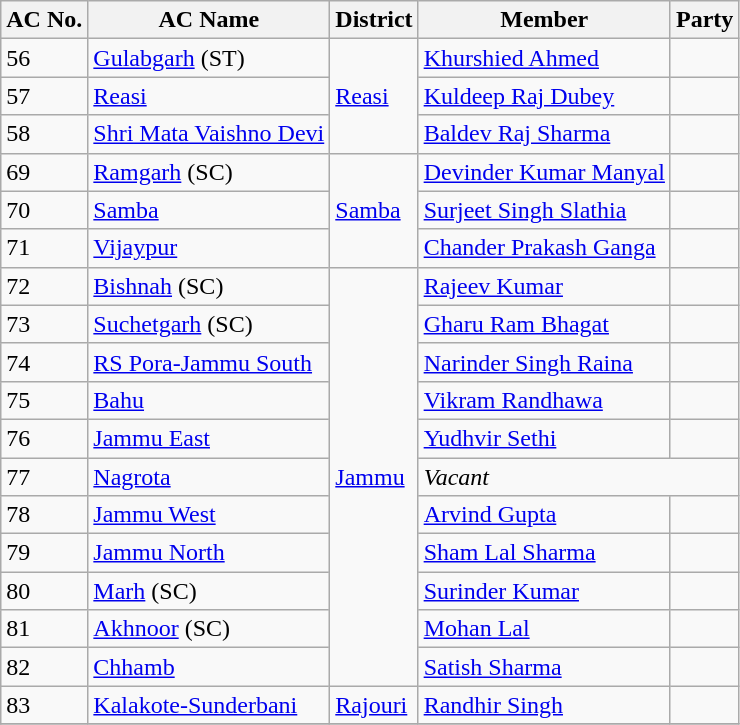<table class="wikitable">
<tr>
<th>AC No.</th>
<th>AC Name</th>
<th>District</th>
<th>Member</th>
<th colspan="2">Party</th>
</tr>
<tr>
<td>56</td>
<td><a href='#'>Gulabgarh</a> (ST)</td>
<td rowspan="3"><a href='#'>Reasi</a></td>
<td><a href='#'>Khurshied Ahmed</a></td>
<td></td>
</tr>
<tr>
<td>57</td>
<td><a href='#'>Reasi</a></td>
<td><a href='#'>Kuldeep Raj Dubey</a></td>
<td></td>
</tr>
<tr>
<td>58</td>
<td><a href='#'>Shri Mata Vaishno Devi</a></td>
<td><a href='#'>Baldev Raj Sharma</a></td>
<td></td>
</tr>
<tr>
<td>69</td>
<td><a href='#'>Ramgarh</a> (SC)</td>
<td rowspan="3"><a href='#'>Samba</a></td>
<td><a href='#'>Devinder Kumar Manyal</a></td>
<td></td>
</tr>
<tr>
<td>70</td>
<td><a href='#'>Samba</a></td>
<td><a href='#'>Surjeet Singh Slathia</a></td>
<td></td>
</tr>
<tr>
<td>71</td>
<td><a href='#'>Vijaypur</a></td>
<td><a href='#'>Chander Prakash Ganga</a></td>
<td></td>
</tr>
<tr>
<td>72</td>
<td><a href='#'>Bishnah</a> (SC)</td>
<td rowspan="11"><a href='#'>Jammu</a></td>
<td><a href='#'>Rajeev Kumar</a></td>
<td></td>
</tr>
<tr>
<td>73</td>
<td><a href='#'>Suchetgarh</a> (SC)</td>
<td><a href='#'>Gharu Ram Bhagat</a></td>
<td></td>
</tr>
<tr>
<td>74</td>
<td><a href='#'>RS Pora-Jammu South</a></td>
<td><a href='#'>Narinder Singh Raina</a></td>
<td></td>
</tr>
<tr>
<td>75</td>
<td><a href='#'>Bahu</a></td>
<td><a href='#'>Vikram Randhawa</a></td>
<td></td>
</tr>
<tr>
<td>76</td>
<td><a href='#'>Jammu East</a></td>
<td><a href='#'>Yudhvir Sethi</a></td>
<td></td>
</tr>
<tr>
<td>77</td>
<td><a href='#'>Nagrota</a></td>
<td Colspan=3><em>Vacant</em></td>
</tr>
<tr>
<td>78</td>
<td><a href='#'>Jammu West</a></td>
<td><a href='#'>Arvind Gupta</a></td>
<td></td>
</tr>
<tr>
<td>79</td>
<td><a href='#'>Jammu North</a></td>
<td><a href='#'>Sham Lal Sharma</a></td>
<td></td>
</tr>
<tr>
<td>80</td>
<td><a href='#'>Marh</a> (SC)</td>
<td><a href='#'>Surinder Kumar</a></td>
<td></td>
</tr>
<tr>
<td>81</td>
<td><a href='#'>Akhnoor</a> (SC)</td>
<td><a href='#'>Mohan Lal</a></td>
<td></td>
</tr>
<tr>
<td>82</td>
<td><a href='#'>Chhamb</a></td>
<td><a href='#'>Satish Sharma</a></td>
<td></td>
</tr>
<tr>
<td>83</td>
<td><a href='#'>Kalakote-Sunderbani</a></td>
<td><a href='#'>Rajouri</a></td>
<td><a href='#'>Randhir Singh</a></td>
<td></td>
</tr>
<tr>
</tr>
</table>
